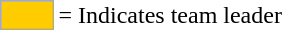<table>
<tr>
<td style="background:#fc0; border:1px solid #aaa; width:2em;"></td>
<td>= Indicates team leader</td>
</tr>
</table>
